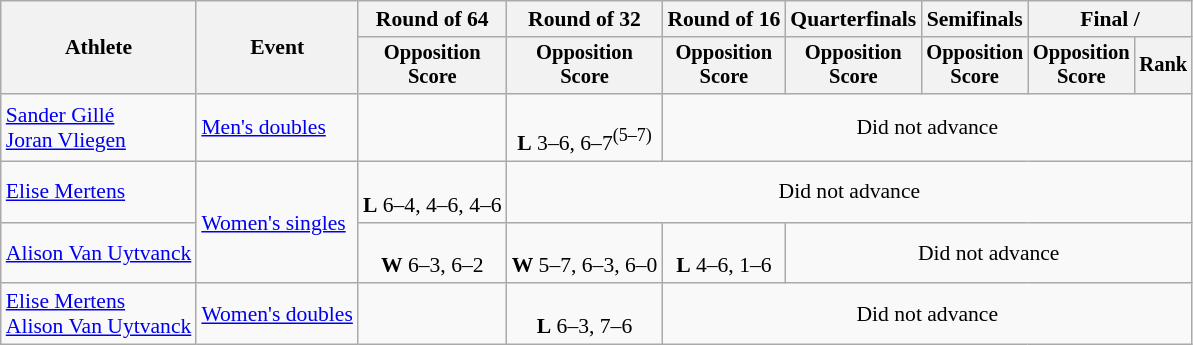<table class=wikitable style="font-size:90%">
<tr>
<th rowspan="2">Athlete</th>
<th rowspan="2">Event</th>
<th>Round of 64</th>
<th>Round of 32</th>
<th>Round of 16</th>
<th>Quarterfinals</th>
<th>Semifinals</th>
<th colspan=2>Final / </th>
</tr>
<tr style="font-size:95%">
<th>Opposition<br>Score</th>
<th>Opposition<br>Score</th>
<th>Opposition<br>Score</th>
<th>Opposition<br>Score</th>
<th>Opposition<br>Score</th>
<th>Opposition<br>Score</th>
<th>Rank</th>
</tr>
<tr align=center>
<td align=left><a href='#'>Sander Gillé</a><br><a href='#'>Joran Vliegen</a></td>
<td align=left><a href='#'>Men's doubles</a></td>
<td></td>
<td><br><strong>L</strong> 3–6, 6–7<sup>(5–7)</sup></td>
<td colspan="5">Did not advance</td>
</tr>
<tr align=center>
<td align=left><a href='#'>Elise Mertens</a></td>
<td align=left rowspan=2><a href='#'>Women's singles</a></td>
<td><br><strong>L</strong> 6–4, 4–6, 4–6</td>
<td colspan=6>Did not advance</td>
</tr>
<tr align=center>
<td align=left><a href='#'>Alison Van Uytvanck</a></td>
<td><br><strong>W</strong> 6–3, 6–2</td>
<td><br><strong>W</strong> 5–7, 6–3, 6–0</td>
<td><br><strong>L</strong> 4–6, 1–6</td>
<td colspan=4>Did not advance</td>
</tr>
<tr align=center>
<td align=left><a href='#'>Elise Mertens</a><br><a href='#'>Alison Van Uytvanck</a></td>
<td align=left><a href='#'>Women's doubles</a></td>
<td></td>
<td><br><strong>L</strong> 6–3, 7–6</td>
<td colspan="5">Did not advance</td>
</tr>
</table>
